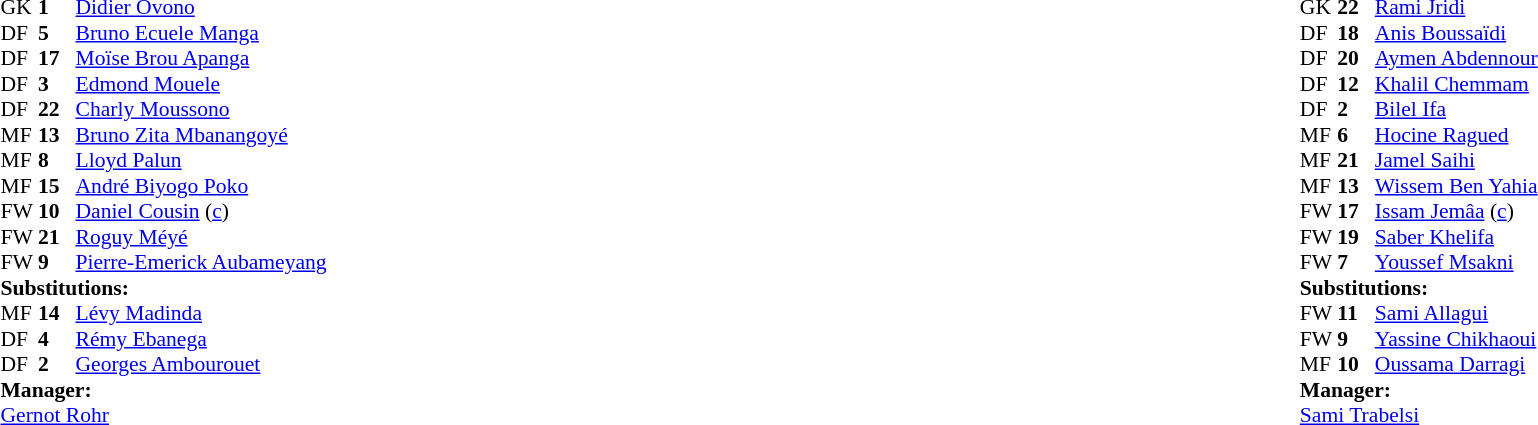<table width="100%">
<tr>
<td valign="top" width="50%"><br><table style="font-size: 90%" cellspacing="0" cellpadding="0">
<tr>
<th width="25"></th>
<th width="25"></th>
</tr>
<tr>
<td>GK</td>
<td><strong>1</strong></td>
<td><a href='#'>Didier Ovono</a></td>
</tr>
<tr>
<td>DF</td>
<td><strong>5</strong></td>
<td><a href='#'>Bruno Ecuele Manga</a></td>
</tr>
<tr>
<td>DF</td>
<td><strong>17</strong></td>
<td><a href='#'>Moïse Brou Apanga</a></td>
<td></td>
</tr>
<tr>
<td>DF</td>
<td><strong>3</strong></td>
<td><a href='#'>Edmond Mouele</a></td>
<td></td>
<td></td>
</tr>
<tr>
<td>DF</td>
<td><strong>22</strong></td>
<td><a href='#'>Charly Moussono</a></td>
</tr>
<tr>
<td>MF</td>
<td><strong>13</strong></td>
<td><a href='#'>Bruno Zita Mbanangoyé</a></td>
<td></td>
<td></td>
</tr>
<tr>
<td>MF</td>
<td><strong>8</strong></td>
<td><a href='#'>Lloyd Palun</a></td>
</tr>
<tr>
<td>MF</td>
<td><strong>15</strong></td>
<td><a href='#'>André Biyogo Poko</a></td>
</tr>
<tr>
<td>FW</td>
<td><strong>10</strong></td>
<td><a href='#'>Daniel Cousin</a> (<a href='#'>c</a>)</td>
</tr>
<tr>
<td>FW</td>
<td><strong>21</strong></td>
<td><a href='#'>Roguy Méyé</a></td>
<td></td>
<td></td>
</tr>
<tr>
<td>FW</td>
<td><strong>9</strong></td>
<td><a href='#'>Pierre-Emerick Aubameyang</a></td>
</tr>
<tr>
<td colspan=3><strong>Substitutions:</strong></td>
</tr>
<tr>
<td>MF</td>
<td><strong>14</strong></td>
<td><a href='#'>Lévy Madinda</a></td>
<td></td>
<td></td>
</tr>
<tr>
<td>DF</td>
<td><strong>4</strong></td>
<td><a href='#'>Rémy Ebanega</a></td>
<td></td>
<td></td>
</tr>
<tr>
<td>DF</td>
<td><strong>2</strong></td>
<td><a href='#'>Georges Ambourouet</a></td>
<td></td>
<td></td>
</tr>
<tr>
<td colspan=3><strong>Manager:</strong></td>
</tr>
<tr>
<td colspan=3> <a href='#'>Gernot Rohr</a></td>
</tr>
</table>
</td>
<td valign="top"></td>
<td valign="top" width="50%"><br><table style="font-size: 90%" cellspacing="0" cellpadding="0" align="center">
<tr>
<th width=25></th>
<th width=25></th>
</tr>
<tr>
<td>GK</td>
<td><strong>22</strong></td>
<td><a href='#'>Rami Jridi</a></td>
</tr>
<tr>
<td>DF</td>
<td><strong>18</strong></td>
<td><a href='#'>Anis Boussaïdi</a></td>
<td></td>
</tr>
<tr>
<td>DF</td>
<td><strong>20</strong></td>
<td><a href='#'>Aymen Abdennour</a></td>
<td></td>
</tr>
<tr>
<td>DF</td>
<td><strong>12</strong></td>
<td><a href='#'>Khalil Chemmam</a></td>
<td></td>
</tr>
<tr>
<td>DF</td>
<td><strong>2</strong></td>
<td><a href='#'>Bilel Ifa</a></td>
</tr>
<tr>
<td>MF</td>
<td><strong>6</strong></td>
<td><a href='#'>Hocine Ragued</a></td>
<td></td>
</tr>
<tr>
<td>MF</td>
<td><strong>21</strong></td>
<td><a href='#'>Jamel Saihi</a></td>
</tr>
<tr>
<td>MF</td>
<td><strong>13</strong></td>
<td><a href='#'>Wissem Ben Yahia</a></td>
<td></td>
<td></td>
</tr>
<tr>
<td>FW</td>
<td><strong>17</strong></td>
<td><a href='#'>Issam Jemâa</a> (<a href='#'>c</a>)</td>
<td></td>
<td></td>
</tr>
<tr>
<td>FW</td>
<td><strong>19</strong></td>
<td><a href='#'>Saber Khelifa</a></td>
<td></td>
<td></td>
</tr>
<tr>
<td>FW</td>
<td><strong>7</strong></td>
<td><a href='#'>Youssef Msakni</a></td>
</tr>
<tr>
<td colspan=3><strong>Substitutions:</strong></td>
</tr>
<tr>
<td>FW</td>
<td><strong>11</strong></td>
<td><a href='#'>Sami Allagui</a></td>
<td></td>
<td></td>
</tr>
<tr>
<td>FW</td>
<td><strong>9</strong></td>
<td><a href='#'>Yassine Chikhaoui</a></td>
<td></td>
<td></td>
</tr>
<tr>
<td>MF</td>
<td><strong>10</strong></td>
<td><a href='#'>Oussama Darragi</a></td>
<td></td>
<td></td>
</tr>
<tr>
<td colspan=3><strong>Manager:</strong></td>
</tr>
<tr>
<td colspan=3><a href='#'>Sami Trabelsi</a></td>
</tr>
</table>
</td>
</tr>
</table>
